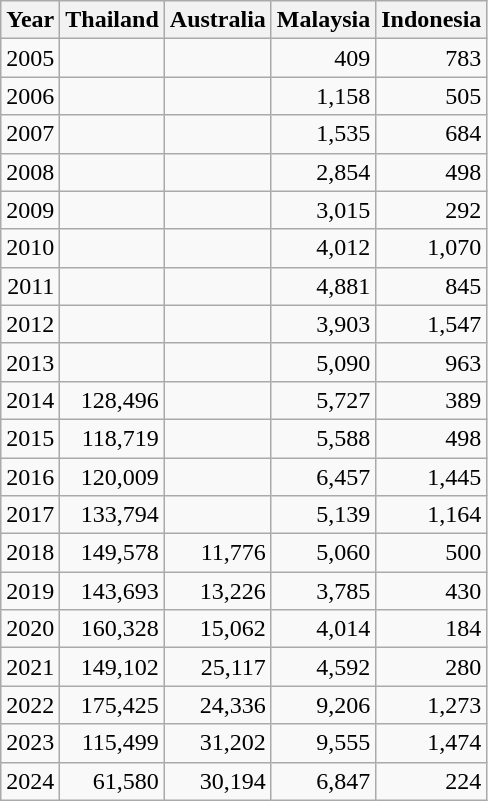<table class=wikitable style="text-align: right;">
<tr>
<th>Year</th>
<th>Thailand</th>
<th>Australia</th>
<th>Malaysia</th>
<th>Indonesia</th>
</tr>
<tr>
<td>2005</td>
<td></td>
<td></td>
<td>409</td>
<td>783</td>
</tr>
<tr>
<td>2006</td>
<td></td>
<td></td>
<td>1,158</td>
<td>505</td>
</tr>
<tr>
<td>2007</td>
<td></td>
<td></td>
<td>1,535</td>
<td>684</td>
</tr>
<tr>
<td>2008</td>
<td></td>
<td></td>
<td>2,854</td>
<td>498</td>
</tr>
<tr>
<td>2009</td>
<td></td>
<td></td>
<td>3,015</td>
<td>292</td>
</tr>
<tr>
<td>2010</td>
<td></td>
<td></td>
<td>4,012</td>
<td>1,070</td>
</tr>
<tr>
<td>2011</td>
<td></td>
<td></td>
<td>4,881</td>
<td>845</td>
</tr>
<tr>
<td>2012</td>
<td></td>
<td></td>
<td>3,903</td>
<td>1,547</td>
</tr>
<tr>
<td>2013</td>
<td></td>
<td></td>
<td>5,090</td>
<td>963</td>
</tr>
<tr>
<td>2014</td>
<td>128,496</td>
<td></td>
<td>5,727</td>
<td>389</td>
</tr>
<tr>
<td>2015</td>
<td>118,719</td>
<td></td>
<td>5,588</td>
<td>498</td>
</tr>
<tr>
<td>2016</td>
<td>120,009</td>
<td></td>
<td>6,457</td>
<td>1,445</td>
</tr>
<tr>
<td>2017</td>
<td>133,794</td>
<td></td>
<td>5,139</td>
<td>1,164</td>
</tr>
<tr>
<td>2018</td>
<td>149,578</td>
<td>11,776</td>
<td>5,060</td>
<td>500</td>
</tr>
<tr>
<td>2019</td>
<td>143,693</td>
<td>13,226</td>
<td>3,785</td>
<td>430</td>
</tr>
<tr>
<td>2020</td>
<td>160,328</td>
<td>15,062</td>
<td>4,014</td>
<td>184</td>
</tr>
<tr>
<td>2021</td>
<td>149,102</td>
<td>25,117</td>
<td>4,592</td>
<td>280</td>
</tr>
<tr>
<td>2022</td>
<td>175,425</td>
<td>24,336</td>
<td>9,206</td>
<td>1,273</td>
</tr>
<tr>
<td>2023</td>
<td>115,499</td>
<td>31,202</td>
<td>9,555</td>
<td>1,474</td>
</tr>
<tr>
<td>2024</td>
<td>61,580</td>
<td>30,194</td>
<td>6,847</td>
<td>224</td>
</tr>
</table>
